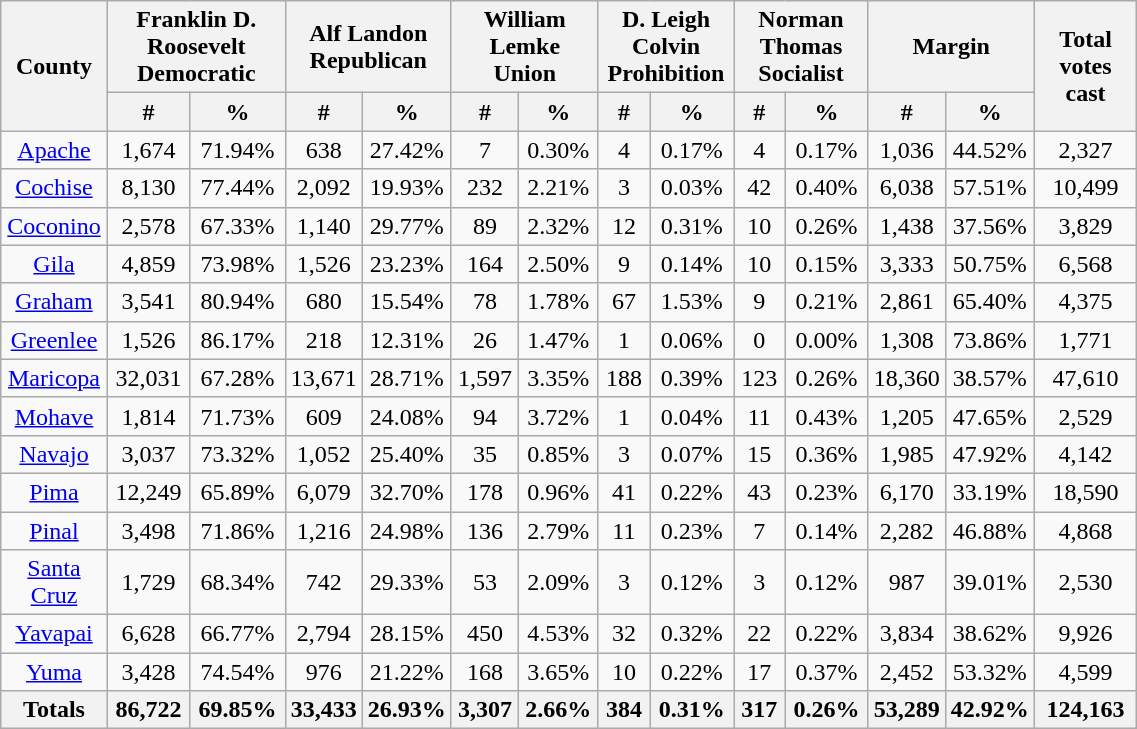<table width="60%" class="wikitable sortable" style="text-align:center">
<tr>
<th style="text-align:center;" rowspan="2">County</th>
<th style="text-align:center;" colspan="2">Franklin D. Roosevelt<br>Democratic</th>
<th style="text-align:center;" colspan="2">Alf Landon<br>Republican</th>
<th style="text-align:center;" colspan="2">William Lemke<br>Union</th>
<th style="text-align:center;" colspan="2">D. Leigh Colvin<br>Prohibition</th>
<th style="text-align:center;" colspan="2">Norman Thomas<br>Socialist</th>
<th style="text-align:center;" colspan="2">Margin</th>
<th style="text-align:center;" rowspan="2">Total votes cast</th>
</tr>
<tr>
<th style="text-align:center;" data-sort-type="number">#</th>
<th style="text-align:center;" data-sort-type="number">%</th>
<th style="text-align:center;" data-sort-type="number">#</th>
<th style="text-align:center;" data-sort-type="number">%</th>
<th style="text-align:center;" data-sort-type="number">#</th>
<th style="text-align:center;" data-sort-type="number">%</th>
<th style="text-align:center;" data-sort-type="number">#</th>
<th style="text-align:center;" data-sort-type="number">%</th>
<th style="text-align:center;" data-sort-type="number">#</th>
<th style="text-align:center;" data-sort-type="number">%</th>
<th style="text-align:center;" data-sort-type="number">#</th>
<th style="text-align:center;" data-sort-type="number">%</th>
</tr>
<tr style="text-align:center;">
<td><a href='#'>Apache</a></td>
<td>1,674</td>
<td>71.94%</td>
<td>638</td>
<td>27.42%</td>
<td>7</td>
<td>0.30%</td>
<td>4</td>
<td>0.17%</td>
<td>4</td>
<td>0.17%</td>
<td>1,036</td>
<td>44.52%</td>
<td>2,327</td>
</tr>
<tr style="text-align:center;">
<td><a href='#'>Cochise</a></td>
<td>8,130</td>
<td>77.44%</td>
<td>2,092</td>
<td>19.93%</td>
<td>232</td>
<td>2.21%</td>
<td>3</td>
<td>0.03%</td>
<td>42</td>
<td>0.40%</td>
<td>6,038</td>
<td>57.51%</td>
<td>10,499</td>
</tr>
<tr style="text-align:center;">
<td><a href='#'>Coconino</a></td>
<td>2,578</td>
<td>67.33%</td>
<td>1,140</td>
<td>29.77%</td>
<td>89</td>
<td>2.32%</td>
<td>12</td>
<td>0.31%</td>
<td>10</td>
<td>0.26%</td>
<td>1,438</td>
<td>37.56%</td>
<td>3,829</td>
</tr>
<tr style="text-align:center;">
<td><a href='#'>Gila</a></td>
<td>4,859</td>
<td>73.98%</td>
<td>1,526</td>
<td>23.23%</td>
<td>164</td>
<td>2.50%</td>
<td>9</td>
<td>0.14%</td>
<td>10</td>
<td>0.15%</td>
<td>3,333</td>
<td>50.75%</td>
<td>6,568</td>
</tr>
<tr style="text-align:center;">
<td><a href='#'>Graham</a></td>
<td>3,541</td>
<td>80.94%</td>
<td>680</td>
<td>15.54%</td>
<td>78</td>
<td>1.78%</td>
<td>67</td>
<td>1.53%</td>
<td>9</td>
<td>0.21%</td>
<td>2,861</td>
<td>65.40%</td>
<td>4,375</td>
</tr>
<tr style="text-align:center;">
<td><a href='#'>Greenlee</a></td>
<td>1,526</td>
<td>86.17%</td>
<td>218</td>
<td>12.31%</td>
<td>26</td>
<td>1.47%</td>
<td>1</td>
<td>0.06%</td>
<td>0</td>
<td>0.00%</td>
<td>1,308</td>
<td>73.86%</td>
<td>1,771</td>
</tr>
<tr style="text-align:center;">
<td><a href='#'>Maricopa</a></td>
<td>32,031</td>
<td>67.28%</td>
<td>13,671</td>
<td>28.71%</td>
<td>1,597</td>
<td>3.35%</td>
<td>188</td>
<td>0.39%</td>
<td>123</td>
<td>0.26%</td>
<td>18,360</td>
<td>38.57%</td>
<td>47,610</td>
</tr>
<tr style="text-align:center;">
<td><a href='#'>Mohave</a></td>
<td>1,814</td>
<td>71.73%</td>
<td>609</td>
<td>24.08%</td>
<td>94</td>
<td>3.72%</td>
<td>1</td>
<td>0.04%</td>
<td>11</td>
<td>0.43%</td>
<td>1,205</td>
<td>47.65%</td>
<td>2,529</td>
</tr>
<tr style="text-align:center;">
<td><a href='#'>Navajo</a></td>
<td>3,037</td>
<td>73.32%</td>
<td>1,052</td>
<td>25.40%</td>
<td>35</td>
<td>0.85%</td>
<td>3</td>
<td>0.07%</td>
<td>15</td>
<td>0.36%</td>
<td>1,985</td>
<td>47.92%</td>
<td>4,142</td>
</tr>
<tr style="text-align:center;">
<td><a href='#'>Pima</a></td>
<td>12,249</td>
<td>65.89%</td>
<td>6,079</td>
<td>32.70%</td>
<td>178</td>
<td>0.96%</td>
<td>41</td>
<td>0.22%</td>
<td>43</td>
<td>0.23%</td>
<td>6,170</td>
<td>33.19%</td>
<td>18,590</td>
</tr>
<tr style="text-align:center;">
<td><a href='#'>Pinal</a></td>
<td>3,498</td>
<td>71.86%</td>
<td>1,216</td>
<td>24.98%</td>
<td>136</td>
<td>2.79%</td>
<td>11</td>
<td>0.23%</td>
<td>7</td>
<td>0.14%</td>
<td>2,282</td>
<td>46.88%</td>
<td>4,868</td>
</tr>
<tr style="text-align:center;">
<td><a href='#'>Santa Cruz</a></td>
<td>1,729</td>
<td>68.34%</td>
<td>742</td>
<td>29.33%</td>
<td>53</td>
<td>2.09%</td>
<td>3</td>
<td>0.12%</td>
<td>3</td>
<td>0.12%</td>
<td>987</td>
<td>39.01%</td>
<td>2,530</td>
</tr>
<tr style="text-align:center;">
<td><a href='#'>Yavapai</a></td>
<td>6,628</td>
<td>66.77%</td>
<td>2,794</td>
<td>28.15%</td>
<td>450</td>
<td>4.53%</td>
<td>32</td>
<td>0.32%</td>
<td>22</td>
<td>0.22%</td>
<td>3,834</td>
<td>38.62%</td>
<td>9,926</td>
</tr>
<tr style="text-align:center;">
<td><a href='#'>Yuma</a></td>
<td>3,428</td>
<td>74.54%</td>
<td>976</td>
<td>21.22%</td>
<td>168</td>
<td>3.65%</td>
<td>10</td>
<td>0.22%</td>
<td>17</td>
<td>0.37%</td>
<td>2,452</td>
<td>53.32%</td>
<td>4,599</td>
</tr>
<tr style="text-align:center;">
<th>Totals</th>
<th>86,722</th>
<th>69.85%</th>
<th>33,433</th>
<th>26.93%</th>
<th>3,307</th>
<th>2.66%</th>
<th>384</th>
<th>0.31%</th>
<th>317</th>
<th>0.26%</th>
<th>53,289</th>
<th>42.92%</th>
<th>124,163</th>
</tr>
</table>
